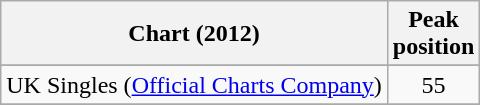<table class="wikitable sortable">
<tr>
<th>Chart (2012)</th>
<th>Peak<br>position</th>
</tr>
<tr>
</tr>
<tr>
</tr>
<tr>
</tr>
<tr>
</tr>
<tr>
<td>UK Singles (<a href='#'>Official Charts Company</a>)</td>
<td style="text-align:center;">55</td>
</tr>
<tr>
</tr>
</table>
